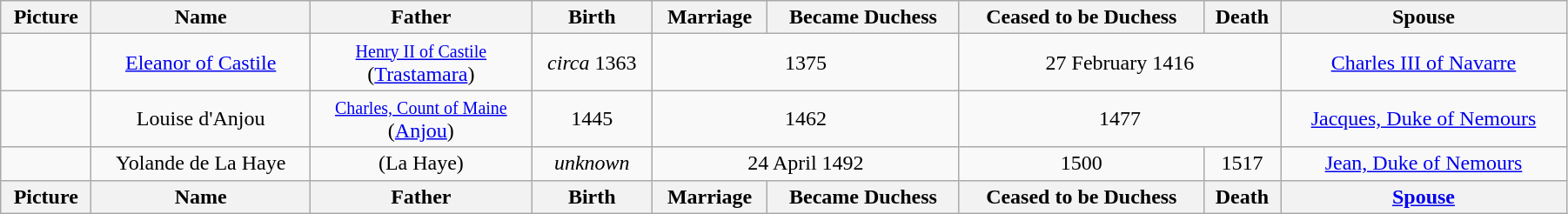<table width=95% class="wikitable">
<tr>
<th>Picture</th>
<th>Name</th>
<th>Father</th>
<th>Birth</th>
<th>Marriage</th>
<th>Became Duchess</th>
<th>Ceased to be Duchess</th>
<th>Death</th>
<th>Spouse</th>
</tr>
<tr>
<td align="center"></td>
<td align="center"><a href='#'>Eleanor of Castile</a></td>
<td align="center"><small><a href='#'>Henry II of Castile</a></small><br>(<a href='#'>Trastamara</a>)</td>
<td align="center"><em>circa</em> 1363</td>
<td align="center" colspan="2">1375</td>
<td align="center" colspan="2">27 February 1416</td>
<td align="center"><a href='#'>Charles III of Navarre</a></td>
</tr>
<tr>
<td align="center"></td>
<td align="center">Louise d'Anjou</td>
<td align="center"><small><a href='#'>Charles, Count of Maine</a></small><br>(<a href='#'>Anjou</a>)</td>
<td align="center">1445</td>
<td align="center" colspan="2">1462</td>
<td align="center" colspan="2">1477</td>
<td align="center"><a href='#'>Jacques, Duke of Nemours</a></td>
</tr>
<tr>
<td align="center"></td>
<td align="center">Yolande de La Haye</td>
<td align="center">(La Haye)</td>
<td align="center"><em>unknown</em></td>
<td align="center" colspan="2">24 April 1492</td>
<td align="center">1500</td>
<td align="center">1517</td>
<td align="center"><a href='#'>Jean, Duke of Nemours</a></td>
</tr>
<tr>
<th>Picture</th>
<th>Name</th>
<th>Father</th>
<th>Birth</th>
<th>Marriage</th>
<th>Became Duchess</th>
<th>Ceased to be Duchess</th>
<th>Death</th>
<th><a href='#'>Spouse</a></th>
</tr>
</table>
